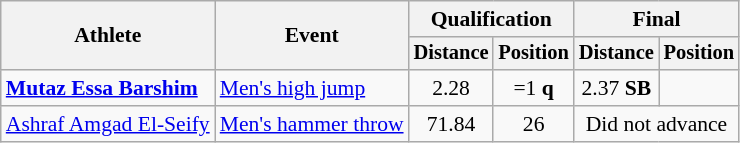<table class=wikitable style="font-size:90%">
<tr>
<th rowspan="2">Athlete</th>
<th rowspan="2">Event</th>
<th colspan="2">Qualification</th>
<th colspan="2">Final</th>
</tr>
<tr style="font-size:95%">
<th>Distance</th>
<th>Position</th>
<th>Distance</th>
<th>Position</th>
</tr>
<tr align=center>
<td align=left><strong><a href='#'>Mutaz Essa Barshim</a></strong></td>
<td align=left><a href='#'>Men's high jump</a></td>
<td>2.28</td>
<td>=1 <strong>q</strong></td>
<td>2.37 <strong>SB</strong></td>
<td></td>
</tr>
<tr align=center>
<td align=left><a href='#'>Ashraf Amgad El-Seify</a></td>
<td align=left><a href='#'>Men's hammer throw</a></td>
<td>71.84</td>
<td>26</td>
<td colspan="2">Did not advance</td>
</tr>
</table>
